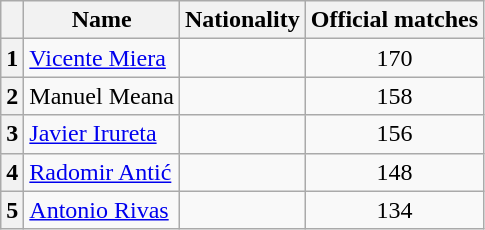<table class="wikitable" style="text-align:center;">
<tr>
<th></th>
<th>Name</th>
<th>Nationality</th>
<th>Official matches</th>
</tr>
<tr>
<th>1</th>
<td align="left"><a href='#'>Vicente Miera</a></td>
<td></td>
<td>170</td>
</tr>
<tr>
<th>2</th>
<td align="left">Manuel Meana</td>
<td></td>
<td>158</td>
</tr>
<tr>
<th>3</th>
<td align="left"><a href='#'>Javier Irureta</a></td>
<td></td>
<td>156</td>
</tr>
<tr>
<th>4</th>
<td align="left"><a href='#'>Radomir Antić</a></td>
<td></td>
<td>148</td>
</tr>
<tr>
<th>5</th>
<td align="left"><a href='#'>Antonio Rivas</a></td>
<td></td>
<td>134</td>
</tr>
</table>
